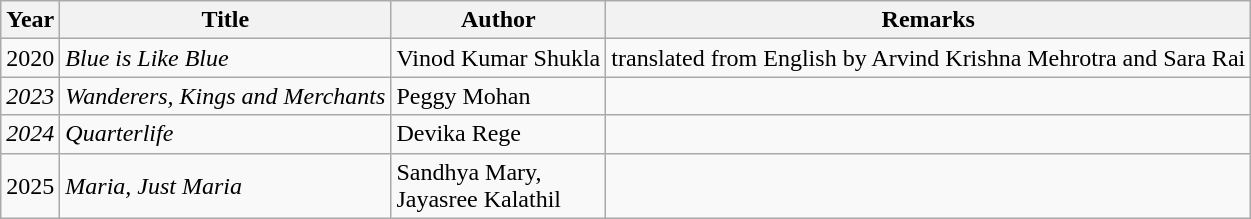<table class="wikitable sortable">
<tr>
<th>Year</th>
<th>Title</th>
<th>Author</th>
<th>Remarks</th>
</tr>
<tr>
<td>2020</td>
<td><em>Blue is Like Blue</em></td>
<td>Vinod Kumar Shukla</td>
<td>translated from English by Arvind Krishna Mehrotra and Sara Rai</td>
</tr>
<tr>
<td><em>2023</em></td>
<td><em>Wanderers, Kings and Merchants</em></td>
<td>Peggy Mohan</td>
<td></td>
</tr>
<tr>
<td><em>2024</em></td>
<td><em>Quarterlife</em></td>
<td>Devika Rege</td>
<td></td>
</tr>
<tr>
<td>2025</td>
<td><em>Maria, Just Maria</em></td>
<td>Sandhya Mary,<br>Jayasree Kalathil</td>
<td></td>
</tr>
</table>
